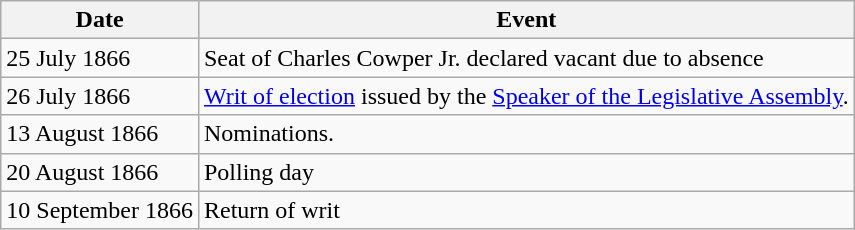<table class="wikitable">
<tr>
<th>Date</th>
<th>Event</th>
</tr>
<tr>
<td>25 July 1866</td>
<td>Seat of Charles Cowper Jr. declared vacant due to absence</td>
</tr>
<tr>
<td>26 July 1866</td>
<td><a href='#'>Writ of election</a> issued by the <a href='#'>Speaker of the Legislative Assembly</a>.</td>
</tr>
<tr>
<td>13 August 1866</td>
<td>Nominations.</td>
</tr>
<tr>
<td>20 August 1866</td>
<td>Polling day</td>
</tr>
<tr>
<td>10 September 1866</td>
<td>Return of writ</td>
</tr>
</table>
